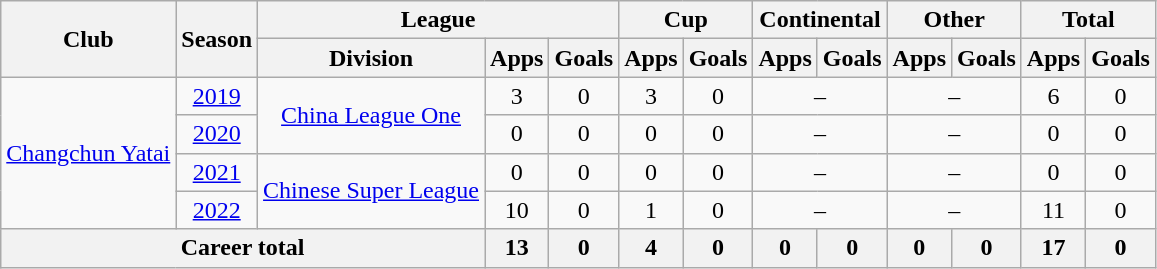<table class="wikitable" style="text-align: center">
<tr>
<th rowspan="2">Club</th>
<th rowspan="2">Season</th>
<th colspan="3">League</th>
<th colspan="2">Cup</th>
<th colspan="2">Continental</th>
<th colspan="2">Other</th>
<th colspan="2">Total</th>
</tr>
<tr>
<th>Division</th>
<th>Apps</th>
<th>Goals</th>
<th>Apps</th>
<th>Goals</th>
<th>Apps</th>
<th>Goals</th>
<th>Apps</th>
<th>Goals</th>
<th>Apps</th>
<th>Goals</th>
</tr>
<tr>
<td rowspan=4><a href='#'>Changchun Yatai</a></td>
<td><a href='#'>2019</a></td>
<td rowspan="2"><a href='#'>China League One</a></td>
<td>3</td>
<td>0</td>
<td>3</td>
<td>0</td>
<td colspan="2">–</td>
<td colspan="2">–</td>
<td>6</td>
<td>0</td>
</tr>
<tr>
<td><a href='#'>2020</a></td>
<td>0</td>
<td>0</td>
<td>0</td>
<td>0</td>
<td colspan="2">–</td>
<td colspan="2">–</td>
<td>0</td>
<td>0</td>
</tr>
<tr>
<td><a href='#'>2021</a></td>
<td rowspan=2><a href='#'>Chinese Super League</a></td>
<td>0</td>
<td>0</td>
<td>0</td>
<td>0</td>
<td colspan="2">–</td>
<td colspan="2">–</td>
<td>0</td>
<td>0</td>
</tr>
<tr>
<td><a href='#'>2022</a></td>
<td>10</td>
<td>0</td>
<td>1</td>
<td>0</td>
<td colspan="2">–</td>
<td colspan="2">–</td>
<td>11</td>
<td>0</td>
</tr>
<tr>
<th colspan=3>Career total</th>
<th>13</th>
<th>0</th>
<th>4</th>
<th>0</th>
<th>0</th>
<th>0</th>
<th>0</th>
<th>0</th>
<th>17</th>
<th>0</th>
</tr>
</table>
